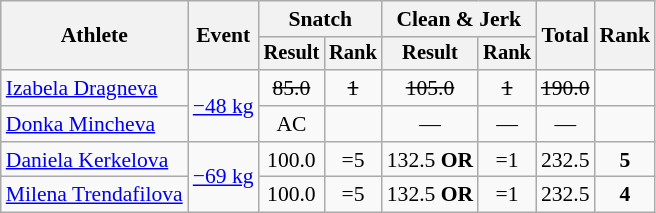<table class="wikitable" style="font-size:90%">
<tr>
<th rowspan="2">Athlete</th>
<th rowspan="2">Event</th>
<th colspan="2">Snatch</th>
<th colspan="2">Clean & Jerk</th>
<th rowspan="2">Total</th>
<th rowspan="2">Rank</th>
</tr>
<tr style="font-size:95%">
<th>Result</th>
<th>Rank</th>
<th>Result</th>
<th>Rank</th>
</tr>
<tr align=center>
<td align=left><a href='#'>Izabela Dragneva</a></td>
<td align=left rowspan=2><a href='#'>−48 kg</a></td>
<td><s>85.0</s></td>
<td><s>1</s></td>
<td><s>105.0</s></td>
<td><s>1</s></td>
<td><s>190.0</s></td>
<td> </td>
</tr>
<tr align=center>
<td align=left><a href='#'>Donka Mincheva</a></td>
<td>AC</td>
<td></td>
<td>—</td>
<td>—</td>
<td>—</td>
<td></td>
</tr>
<tr align=center>
<td align=left><a href='#'>Daniela Kerkelova</a></td>
<td align=left rowspan=2><a href='#'>−69 kg</a></td>
<td>100.0</td>
<td>=5</td>
<td>132.5 <strong>OR</strong></td>
<td>=1</td>
<td>232.5</td>
<td><strong>5</strong></td>
</tr>
<tr align=center>
<td align=left><a href='#'>Milena Trendafilova</a></td>
<td>100.0</td>
<td>=5</td>
<td>132.5 <strong>OR</strong></td>
<td>=1</td>
<td>232.5</td>
<td><strong>4</strong></td>
</tr>
</table>
